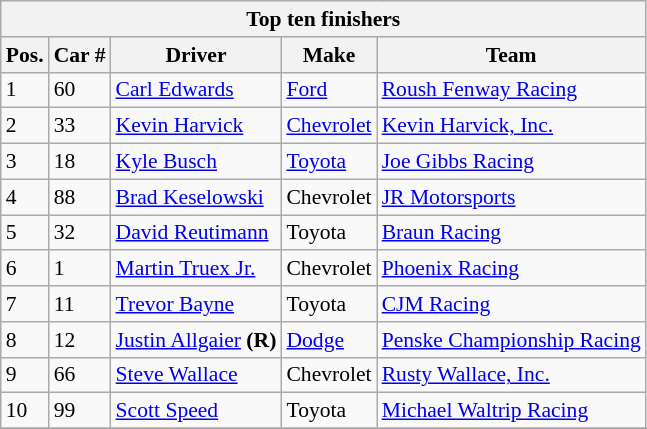<table class="wikitable" style="font-size: 90%;">
<tr>
<th colspan=9>Top ten finishers</th>
</tr>
<tr>
<th>Pos.</th>
<th>Car #</th>
<th>Driver</th>
<th>Make</th>
<th>Team</th>
</tr>
<tr>
<td>1</td>
<td>60</td>
<td><a href='#'>Carl Edwards</a></td>
<td><a href='#'>Ford</a></td>
<td><a href='#'>Roush Fenway Racing</a></td>
</tr>
<tr>
<td>2</td>
<td>33</td>
<td><a href='#'>Kevin Harvick</a></td>
<td><a href='#'>Chevrolet</a></td>
<td><a href='#'>Kevin Harvick, Inc.</a></td>
</tr>
<tr>
<td>3</td>
<td>18</td>
<td><a href='#'>Kyle Busch</a></td>
<td><a href='#'>Toyota</a></td>
<td><a href='#'>Joe Gibbs Racing</a></td>
</tr>
<tr>
<td>4</td>
<td>88</td>
<td><a href='#'>Brad Keselowski</a></td>
<td>Chevrolet</td>
<td><a href='#'>JR Motorsports</a></td>
</tr>
<tr>
<td>5</td>
<td>32</td>
<td><a href='#'>David Reutimann</a></td>
<td>Toyota</td>
<td><a href='#'>Braun Racing</a></td>
</tr>
<tr>
<td>6</td>
<td>1</td>
<td><a href='#'>Martin Truex Jr.</a></td>
<td>Chevrolet</td>
<td><a href='#'>Phoenix Racing</a></td>
</tr>
<tr>
<td>7</td>
<td>11</td>
<td><a href='#'>Trevor Bayne</a></td>
<td>Toyota</td>
<td><a href='#'>CJM Racing</a></td>
</tr>
<tr>
<td>8</td>
<td>12</td>
<td><a href='#'>Justin Allgaier</a> <strong>(R)</strong></td>
<td><a href='#'>Dodge</a></td>
<td><a href='#'>Penske Championship Racing</a></td>
</tr>
<tr>
<td>9</td>
<td>66</td>
<td><a href='#'>Steve Wallace</a></td>
<td>Chevrolet</td>
<td><a href='#'>Rusty Wallace, Inc.</a></td>
</tr>
<tr>
<td>10</td>
<td>99</td>
<td><a href='#'>Scott Speed</a></td>
<td>Toyota</td>
<td><a href='#'>Michael Waltrip Racing</a></td>
</tr>
<tr>
</tr>
</table>
